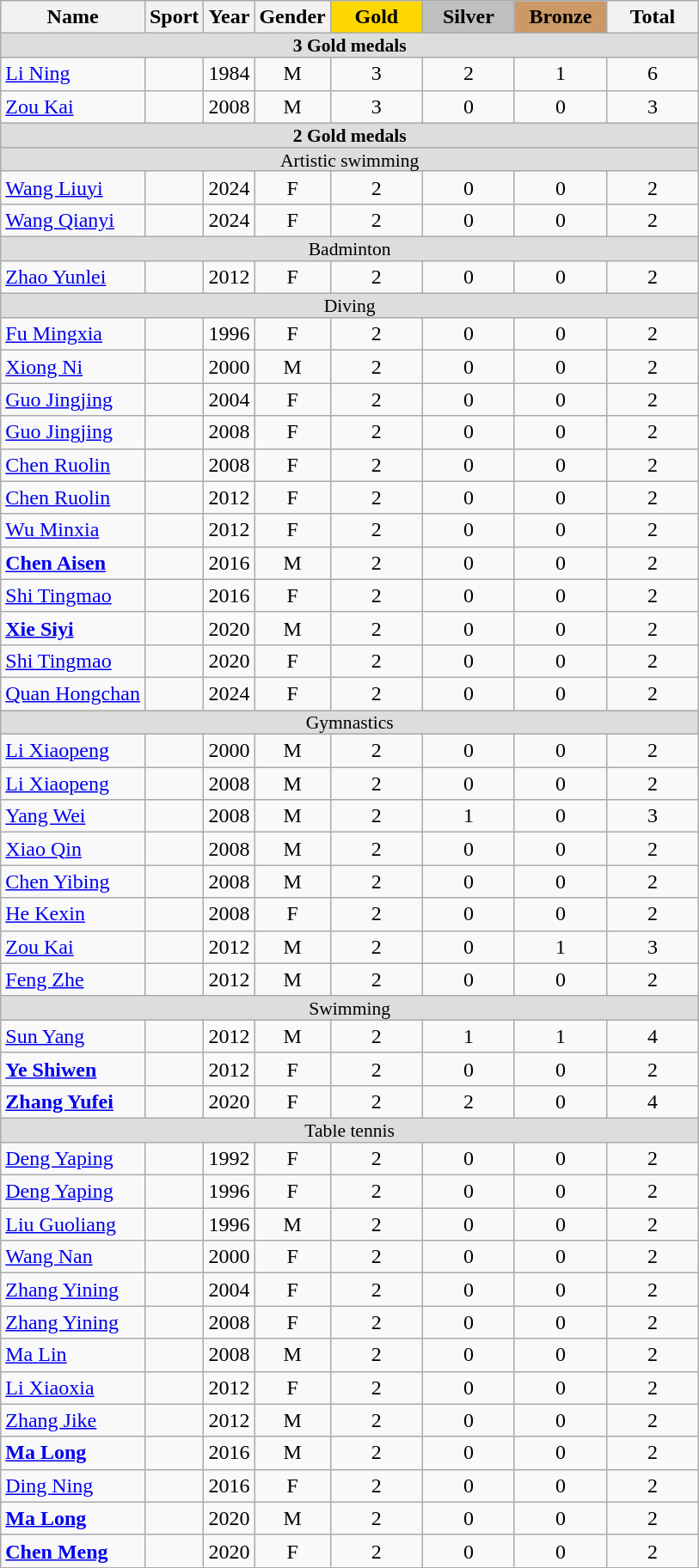<table class="wikitable" style="text-align: center;">
<tr>
<th>Name</th>
<th>Sport</th>
<th>Year</th>
<th>Gender</th>
<th style="background:gold; width:4.0em; font-weight:bold;">Gold</th>
<th style="background:silver; width:4.0em; font-weight:bold;">Silver</th>
<th style="background:#c96; width:4.0em; font-weight:bold;">Bronze</th>
<th style="width:4.0em;">Total</th>
</tr>
<tr style="background:#ddd;">
<td colspan="9" style="text-align:center; font-size:90%; line-height:12px;"><strong>3 Gold medals</strong></td>
</tr>
<tr>
<td align=left><a href='#'>Li Ning</a></td>
<td></td>
<td>1984</td>
<td>M</td>
<td>3</td>
<td>2</td>
<td>1</td>
<td>6</td>
</tr>
<tr>
<td align=left><a href='#'>Zou Kai</a></td>
<td></td>
<td>2008</td>
<td>M</td>
<td>3</td>
<td>0</td>
<td>0</td>
<td>3</td>
</tr>
<tr style="background:#ddd;">
<td colspan="9" style="text-align:center; font-size:90%; line-height:12px;"><strong>2 Gold medals</strong></td>
</tr>
<tr style="background:#ddd;">
<td colspan="9" style="text-align:center; font-size:90%; line-height:12px;">Artistic swimming</td>
</tr>
<tr>
<td align=left><a href='#'>Wang Liuyi</a></td>
<td></td>
<td>2024</td>
<td>F</td>
<td>2</td>
<td>0</td>
<td>0</td>
<td>2</td>
</tr>
<tr>
<td align=left><a href='#'>Wang Qianyi</a></td>
<td></td>
<td>2024</td>
<td>F</td>
<td>2</td>
<td>0</td>
<td>0</td>
<td>2</td>
</tr>
<tr style="background:#ddd;">
<td colspan="9" style="text-align:center; font-size:90%; line-height:12px;">Badminton</td>
</tr>
<tr>
<td align=left><a href='#'>Zhao Yunlei</a></td>
<td></td>
<td>2012</td>
<td>F</td>
<td>2</td>
<td>0</td>
<td>0</td>
<td>2</td>
</tr>
<tr style="background:#ddd;">
<td colspan="9" style="text-align:center; font-size:90%; line-height:12px;">Diving</td>
</tr>
<tr>
<td align=left><a href='#'>Fu Mingxia</a></td>
<td></td>
<td>1996</td>
<td>F</td>
<td>2</td>
<td>0</td>
<td>0</td>
<td>2</td>
</tr>
<tr>
<td align=left><a href='#'>Xiong Ni</a></td>
<td></td>
<td>2000</td>
<td>M</td>
<td>2</td>
<td>0</td>
<td>0</td>
<td>2</td>
</tr>
<tr>
<td align=left><a href='#'>Guo Jingjing</a></td>
<td></td>
<td>2004</td>
<td>F</td>
<td>2</td>
<td>0</td>
<td>0</td>
<td>2</td>
</tr>
<tr>
<td align=left><a href='#'>Guo Jingjing</a></td>
<td></td>
<td>2008</td>
<td>F</td>
<td>2</td>
<td>0</td>
<td>0</td>
<td>2</td>
</tr>
<tr>
<td align=left><a href='#'>Chen Ruolin</a></td>
<td></td>
<td>2008</td>
<td>F</td>
<td>2</td>
<td>0</td>
<td>0</td>
<td>2</td>
</tr>
<tr>
<td align=left><a href='#'>Chen Ruolin</a></td>
<td></td>
<td>2012</td>
<td>F</td>
<td>2</td>
<td>0</td>
<td>0</td>
<td>2</td>
</tr>
<tr>
<td align=left><a href='#'>Wu Minxia</a></td>
<td></td>
<td>2012</td>
<td>F</td>
<td>2</td>
<td>0</td>
<td>0</td>
<td>2</td>
</tr>
<tr>
<td align=left><strong><a href='#'>Chen Aisen</a></strong></td>
<td></td>
<td>2016</td>
<td>M</td>
<td>2</td>
<td>0</td>
<td>0</td>
<td>2</td>
</tr>
<tr>
<td align=left><a href='#'>Shi Tingmao</a></td>
<td></td>
<td>2016</td>
<td>F</td>
<td>2</td>
<td>0</td>
<td>0</td>
<td>2</td>
</tr>
<tr>
<td align=left><strong><a href='#'>Xie Siyi</a></strong></td>
<td></td>
<td>2020</td>
<td>M</td>
<td>2</td>
<td>0</td>
<td>0</td>
<td>2</td>
</tr>
<tr>
<td align=left><a href='#'>Shi Tingmao</a></td>
<td></td>
<td>2020</td>
<td>F</td>
<td>2</td>
<td>0</td>
<td>0</td>
<td>2</td>
</tr>
<tr>
<td align=left><a href='#'>Quan Hongchan</a></td>
<td></td>
<td>2024</td>
<td>F</td>
<td>2</td>
<td>0</td>
<td>0</td>
<td>2</td>
</tr>
<tr style="background:#ddd;">
<td colspan="9" style="text-align:center; font-size:90%; line-height:12px;">Gymnastics</td>
</tr>
<tr>
<td align=left><a href='#'>Li Xiaopeng</a></td>
<td></td>
<td>2000</td>
<td>M</td>
<td>2</td>
<td>0</td>
<td>0</td>
<td>2</td>
</tr>
<tr>
<td align=left><a href='#'>Li Xiaopeng</a></td>
<td></td>
<td>2008</td>
<td>M</td>
<td>2</td>
<td>0</td>
<td>0</td>
<td>2</td>
</tr>
<tr>
<td align=left><a href='#'>Yang Wei</a></td>
<td></td>
<td>2008</td>
<td>M</td>
<td>2</td>
<td>1</td>
<td>0</td>
<td>3</td>
</tr>
<tr>
<td align=left><a href='#'>Xiao Qin</a></td>
<td></td>
<td>2008</td>
<td>M</td>
<td>2</td>
<td>0</td>
<td>0</td>
<td>2</td>
</tr>
<tr>
<td align=left><a href='#'>Chen Yibing</a></td>
<td></td>
<td>2008</td>
<td>M</td>
<td>2</td>
<td>0</td>
<td>0</td>
<td>2</td>
</tr>
<tr>
<td align=left><a href='#'>He Kexin</a></td>
<td></td>
<td>2008</td>
<td>F</td>
<td>2</td>
<td>0</td>
<td>0</td>
<td>2</td>
</tr>
<tr>
<td align=left><a href='#'>Zou Kai</a></td>
<td></td>
<td>2012</td>
<td>M</td>
<td>2</td>
<td>0</td>
<td>1</td>
<td>3</td>
</tr>
<tr>
<td align=left><a href='#'>Feng Zhe</a></td>
<td></td>
<td>2012</td>
<td>M</td>
<td>2</td>
<td>0</td>
<td>0</td>
<td>2</td>
</tr>
<tr style="background:#ddd;">
<td colspan="9" style="text-align:center; font-size:90%; line-height:12px;">Swimming</td>
</tr>
<tr>
<td align=left><a href='#'>Sun Yang</a></td>
<td></td>
<td>2012</td>
<td>M</td>
<td>2</td>
<td>1</td>
<td>1</td>
<td>4</td>
</tr>
<tr>
<td align=left><strong><a href='#'>Ye Shiwen</a></strong></td>
<td></td>
<td>2012</td>
<td>F</td>
<td>2</td>
<td>0</td>
<td>0</td>
<td>2</td>
</tr>
<tr>
<td align=left><strong><a href='#'>Zhang Yufei</a></strong></td>
<td></td>
<td>2020</td>
<td>F</td>
<td>2</td>
<td>2</td>
<td>0</td>
<td>4</td>
</tr>
<tr style="background:#ddd;">
<td colspan="9" style="text-align:center; font-size:90%; line-height:12px;">Table tennis</td>
</tr>
<tr>
<td align=left><a href='#'>Deng Yaping</a></td>
<td></td>
<td>1992</td>
<td>F</td>
<td>2</td>
<td>0</td>
<td>0</td>
<td>2</td>
</tr>
<tr>
<td align=left><a href='#'>Deng Yaping</a></td>
<td></td>
<td>1996</td>
<td>F</td>
<td>2</td>
<td>0</td>
<td>0</td>
<td>2</td>
</tr>
<tr>
<td align=left><a href='#'>Liu Guoliang</a></td>
<td></td>
<td>1996</td>
<td>M</td>
<td>2</td>
<td>0</td>
<td>0</td>
<td>2</td>
</tr>
<tr>
<td align=left><a href='#'>Wang Nan</a></td>
<td></td>
<td>2000</td>
<td>F</td>
<td>2</td>
<td>0</td>
<td>0</td>
<td>2</td>
</tr>
<tr>
<td align=left><a href='#'>Zhang Yining</a></td>
<td></td>
<td>2004</td>
<td>F</td>
<td>2</td>
<td>0</td>
<td>0</td>
<td>2</td>
</tr>
<tr>
<td align=left><a href='#'>Zhang Yining</a></td>
<td></td>
<td>2008</td>
<td>F</td>
<td>2</td>
<td>0</td>
<td>0</td>
<td>2</td>
</tr>
<tr>
<td align=left><a href='#'>Ma Lin</a></td>
<td></td>
<td>2008</td>
<td>M</td>
<td>2</td>
<td>0</td>
<td>0</td>
<td>2</td>
</tr>
<tr>
<td align=left><a href='#'>Li Xiaoxia</a></td>
<td></td>
<td>2012</td>
<td>F</td>
<td>2</td>
<td>0</td>
<td>0</td>
<td>2</td>
</tr>
<tr>
<td align=left><a href='#'>Zhang Jike</a></td>
<td></td>
<td>2012</td>
<td>M</td>
<td>2</td>
<td>0</td>
<td>0</td>
<td>2</td>
</tr>
<tr>
<td align=left><strong><a href='#'>Ma Long</a></strong></td>
<td></td>
<td>2016</td>
<td>M</td>
<td>2</td>
<td>0</td>
<td>0</td>
<td>2</td>
</tr>
<tr>
<td align=left><a href='#'>Ding Ning</a></td>
<td></td>
<td>2016</td>
<td>F</td>
<td>2</td>
<td>0</td>
<td>0</td>
<td>2</td>
</tr>
<tr>
<td align=left><strong><a href='#'>Ma Long</a></strong></td>
<td></td>
<td>2020</td>
<td>M</td>
<td>2</td>
<td>0</td>
<td>0</td>
<td>2</td>
</tr>
<tr>
<td align=left><strong><a href='#'>Chen Meng</a></strong></td>
<td></td>
<td>2020</td>
<td>F</td>
<td>2</td>
<td>0</td>
<td>0</td>
<td>2</td>
</tr>
</table>
